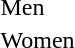<table>
<tr>
<td align="left">Men</td>
<td></td>
<td></td>
<td></td>
</tr>
<tr>
<td align="left">Women</td>
<td></td>
<td></td>
<td></td>
</tr>
</table>
